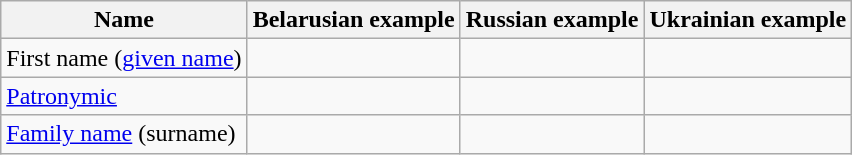<table class="wikitable">
<tr>
<th>Name</th>
<th>Belarusian example</th>
<th>Russian example</th>
<th>Ukrainian example</th>
</tr>
<tr>
<td>First name (<a href='#'>given name</a>)</td>
<td></td>
<td></td>
<td></td>
</tr>
<tr>
<td><a href='#'>Patronymic</a></td>
<td></td>
<td></td>
<td></td>
</tr>
<tr>
<td><a href='#'>Family name</a> (surname)</td>
<td></td>
<td></td>
<td></td>
</tr>
</table>
